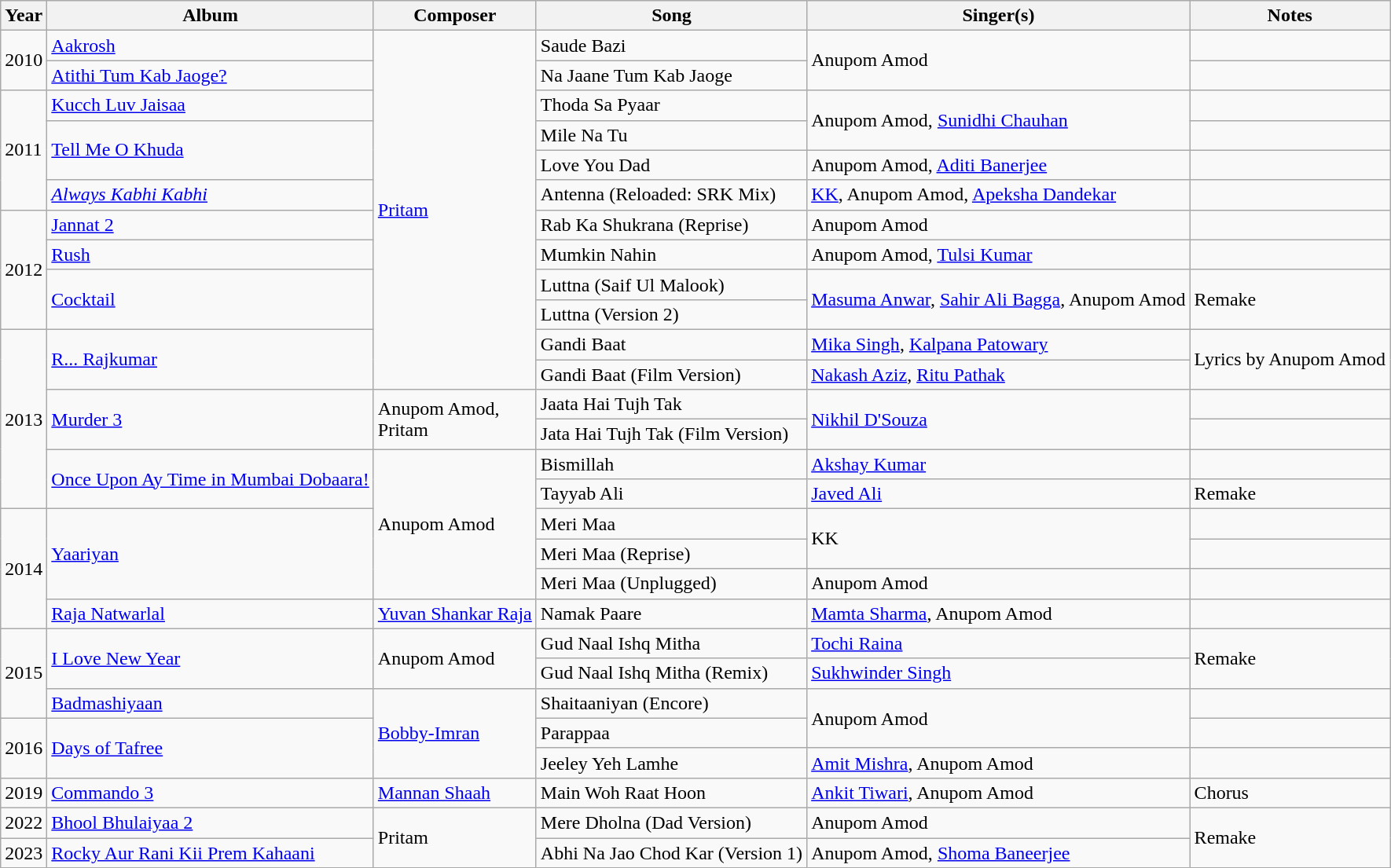<table class="wikitable sortable">
<tr>
<th>Year</th>
<th>Album</th>
<th>Composer</th>
<th>Song</th>
<th>Singer(s)</th>
<th>Notes</th>
</tr>
<tr>
<td rowspan="2">2010</td>
<td><a href='#'>Aakrosh</a></td>
<td rowspan="12"><a href='#'>Pritam</a></td>
<td>Saude Bazi</td>
<td rowspan="2">Anupom Amod</td>
<td></td>
</tr>
<tr>
<td><a href='#'>Atithi Tum Kab Jaoge?</a></td>
<td>Na Jaane Tum Kab Jaoge</td>
<td></td>
</tr>
<tr>
<td rowspan="4">2011</td>
<td><a href='#'>Kucch Luv Jaisaa</a></td>
<td>Thoda Sa Pyaar</td>
<td rowspan="2">Anupom Amod, <a href='#'>Sunidhi Chauhan</a></td>
<td></td>
</tr>
<tr>
<td rowspan="2"><a href='#'>Tell Me O Khuda</a></td>
<td>Mile Na Tu</td>
<td></td>
</tr>
<tr>
<td>Love You Dad</td>
<td>Anupom Amod, <a href='#'>Aditi Banerjee</a></td>
<td></td>
</tr>
<tr>
<td><em><a href='#'>Always Kabhi Kabhi</a></em></td>
<td>Antenna (Reloaded: SRK Mix)</td>
<td><a href='#'>KK</a>, Anupom Amod, <a href='#'>Apeksha Dandekar</a></td>
<td></td>
</tr>
<tr>
<td rowspan="4">2012</td>
<td><a href='#'>Jannat 2</a></td>
<td>Rab Ka Shukrana (Reprise)</td>
<td>Anupom Amod</td>
<td></td>
</tr>
<tr>
<td><a href='#'>Rush</a></td>
<td>Mumkin Nahin</td>
<td>Anupom Amod, <a href='#'>Tulsi Kumar</a></td>
<td></td>
</tr>
<tr>
<td rowspan=2><a href='#'>Cocktail</a></td>
<td>Luttna (Saif Ul Malook)</td>
<td rowspan=2><a href='#'>Masuma Anwar</a>, <a href='#'>Sahir Ali Bagga</a>, Anupom Amod</td>
<td rowspan=2>Remake</td>
</tr>
<tr>
<td>Luttna (Version 2)</td>
</tr>
<tr>
<td rowspan="6">2013</td>
<td rowspan="2"><a href='#'>R... Rajkumar</a></td>
<td>Gandi Baat</td>
<td><a href='#'>Mika Singh</a>, <a href='#'>Kalpana Patowary</a></td>
<td rowspan="2">Lyrics by Anupom Amod</td>
</tr>
<tr>
<td>Gandi Baat (Film Version)</td>
<td><a href='#'>Nakash Aziz</a>, <a href='#'>Ritu Pathak</a></td>
</tr>
<tr>
<td rowspan="2"><a href='#'>Murder 3</a></td>
<td rowspan="2">Anupom Amod,<br>Pritam</td>
<td>Jaata Hai Tujh Tak</td>
<td rowspan="2"><a href='#'>Nikhil D'Souza</a></td>
<td></td>
</tr>
<tr>
<td>Jata Hai Tujh Tak (Film Version)</td>
<td></td>
</tr>
<tr>
<td rowspan="2"><a href='#'>Once Upon Ay Time in Mumbai Dobaara!</a></td>
<td rowspan="5">Anupom Amod</td>
<td>Bismillah</td>
<td><a href='#'>Akshay Kumar</a></td>
<td></td>
</tr>
<tr>
<td>Tayyab Ali</td>
<td><a href='#'>Javed Ali</a></td>
<td>Remake</td>
</tr>
<tr>
<td rowspan="4">2014</td>
<td rowspan="3"><a href='#'>Yaariyan</a></td>
<td>Meri Maa</td>
<td rowspan="2">KK</td>
<td></td>
</tr>
<tr>
<td>Meri Maa (Reprise)</td>
<td></td>
</tr>
<tr>
<td>Meri Maa (Unplugged)</td>
<td>Anupom Amod</td>
<td></td>
</tr>
<tr>
<td><a href='#'>Raja Natwarlal</a></td>
<td><a href='#'>Yuvan Shankar Raja</a></td>
<td>Namak Paare</td>
<td><a href='#'>Mamta Sharma</a>, Anupom Amod</td>
<td></td>
</tr>
<tr>
<td rowspan=3>2015</td>
<td rowspan=2><a href='#'>I Love New Year</a></td>
<td rowspan=2>Anupom Amod</td>
<td>Gud Naal Ishq Mitha</td>
<td><a href='#'>Tochi Raina</a></td>
<td rowspan=2>Remake</td>
</tr>
<tr>
<td>Gud Naal Ishq Mitha (Remix)</td>
<td><a href='#'>Sukhwinder Singh</a></td>
</tr>
<tr>
<td><a href='#'>Badmashiyaan</a></td>
<td rowspan=3><a href='#'>Bobby-Imran</a></td>
<td>Shaitaaniyan (Encore)</td>
<td rowspan=2>Anupom Amod</td>
<td></td>
</tr>
<tr>
<td rowspan=2>2016</td>
<td rowspan=2><a href='#'>Days of Tafree</a></td>
<td>Parappaa</td>
<td></td>
</tr>
<tr>
<td>Jeeley Yeh Lamhe</td>
<td><a href='#'>Amit Mishra</a>, Anupom Amod</td>
<td></td>
</tr>
<tr>
<td>2019</td>
<td><a href='#'>Commando 3</a></td>
<td><a href='#'>Mannan Shaah</a></td>
<td>Main Woh Raat Hoon</td>
<td><a href='#'>Ankit Tiwari</a>, Anupom Amod</td>
<td>Chorus</td>
</tr>
<tr>
<td>2022</td>
<td><a href='#'>Bhool Bhulaiyaa 2</a></td>
<td rowspan=2>Pritam</td>
<td>Mere Dholna (Dad Version)</td>
<td>Anupom Amod</td>
<td rowspan=2>Remake</td>
</tr>
<tr>
<td>2023</td>
<td><a href='#'>Rocky Aur Rani Kii Prem Kahaani</a></td>
<td>Abhi Na Jao Chod Kar (Version 1)</td>
<td>Anupom Amod, <a href='#'>Shoma Baneerjee</a></td>
</tr>
</table>
